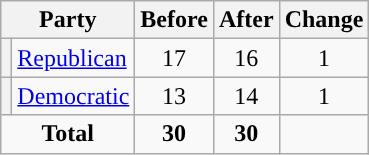<table class="wikitable" style="text-align:center;">
<tr>
<th colspan="2">Party</th>
<th>Before</th>
<th>After</th>
<th>Change</th>
</tr>
<tr>
<th style="background-color:"></th>
<td style="text-align:left;"><a href='#'>Republican</a></td>
<td>17</td>
<td>16</td>
<td> 1</td>
</tr>
<tr>
<th style="background-color:"></th>
<td style="text-align:left;"><a href='#'>Democratic</a></td>
<td>13</td>
<td>14</td>
<td> 1</td>
</tr>
<tr>
<td colspan="2"><strong>Total</strong></td>
<td><strong>30</strong></td>
<td><strong>30</strong></td>
<td></td>
</tr>
</table>
